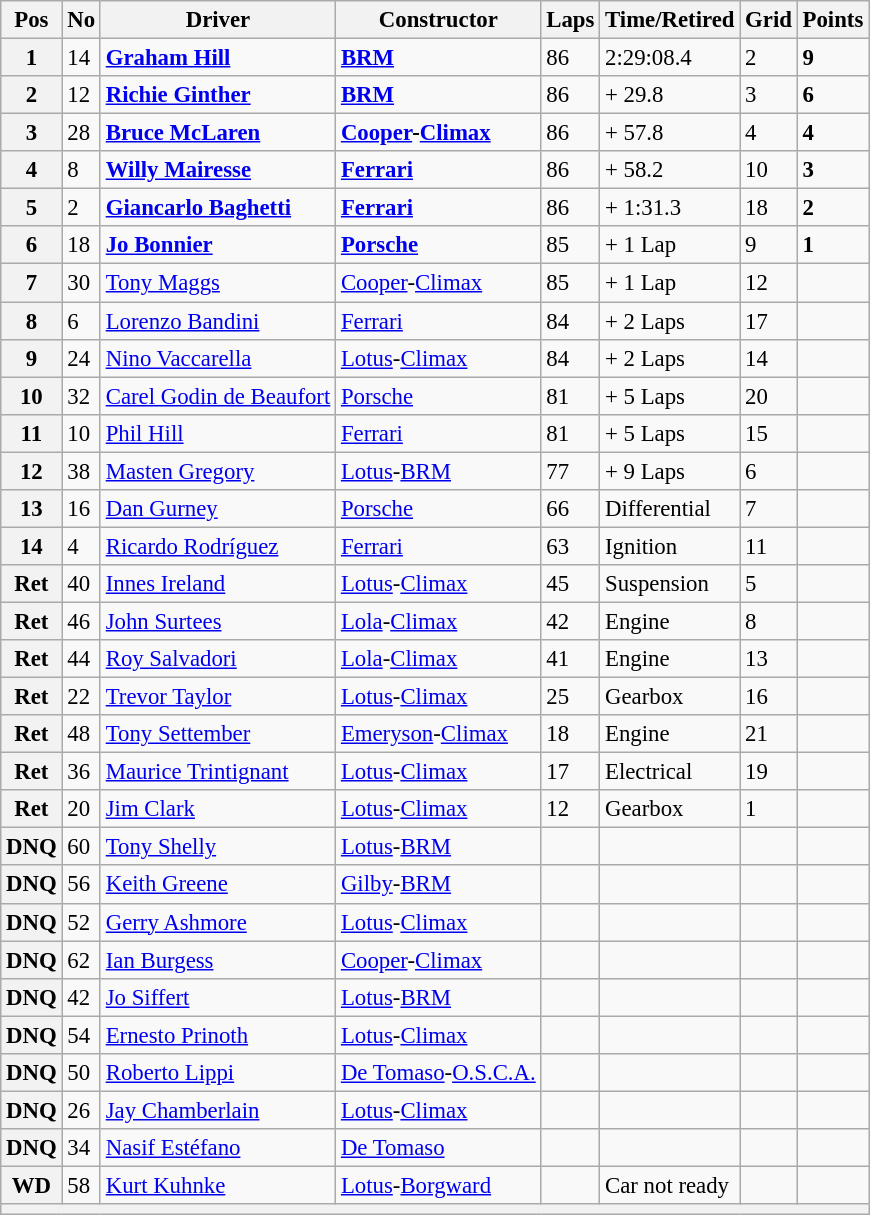<table class="wikitable" style="font-size: 95%;">
<tr>
<th>Pos</th>
<th>No</th>
<th>Driver</th>
<th>Constructor</th>
<th>Laps</th>
<th>Time/Retired</th>
<th>Grid</th>
<th>Points</th>
</tr>
<tr>
<th>1</th>
<td>14</td>
<td> <strong><a href='#'>Graham Hill</a></strong></td>
<td><strong><a href='#'>BRM</a></strong></td>
<td>86</td>
<td>2:29:08.4</td>
<td>2</td>
<td><strong>9</strong></td>
</tr>
<tr>
<th>2</th>
<td>12</td>
<td> <strong><a href='#'>Richie Ginther</a></strong></td>
<td><strong><a href='#'>BRM</a></strong></td>
<td>86</td>
<td>+ 29.8</td>
<td>3</td>
<td><strong>6</strong></td>
</tr>
<tr>
<th>3</th>
<td>28</td>
<td> <strong><a href='#'>Bruce McLaren</a></strong></td>
<td><strong><a href='#'>Cooper</a>-<a href='#'>Climax</a></strong></td>
<td>86</td>
<td>+ 57.8</td>
<td>4</td>
<td><strong>4</strong></td>
</tr>
<tr>
<th>4</th>
<td>8</td>
<td> <strong><a href='#'>Willy Mairesse</a></strong></td>
<td><strong><a href='#'>Ferrari</a></strong></td>
<td>86</td>
<td>+ 58.2</td>
<td>10</td>
<td><strong>3</strong></td>
</tr>
<tr>
<th>5</th>
<td>2</td>
<td> <strong><a href='#'>Giancarlo Baghetti</a></strong></td>
<td><strong><a href='#'>Ferrari</a></strong></td>
<td>86</td>
<td>+ 1:31.3</td>
<td>18</td>
<td><strong>2</strong></td>
</tr>
<tr>
<th>6</th>
<td>18</td>
<td> <strong><a href='#'>Jo Bonnier</a></strong></td>
<td><strong><a href='#'>Porsche</a></strong></td>
<td>85</td>
<td>+ 1 Lap</td>
<td>9</td>
<td><strong>1</strong></td>
</tr>
<tr>
<th>7</th>
<td>30</td>
<td> <a href='#'>Tony Maggs</a></td>
<td><a href='#'>Cooper</a>-<a href='#'>Climax</a></td>
<td>85</td>
<td>+ 1 Lap</td>
<td>12</td>
<td> </td>
</tr>
<tr>
<th>8</th>
<td>6</td>
<td> <a href='#'>Lorenzo Bandini</a></td>
<td><a href='#'>Ferrari</a></td>
<td>84</td>
<td>+ 2 Laps</td>
<td>17</td>
<td> </td>
</tr>
<tr>
<th>9</th>
<td>24</td>
<td> <a href='#'>Nino Vaccarella</a></td>
<td><a href='#'>Lotus</a>-<a href='#'>Climax</a></td>
<td>84</td>
<td>+ 2 Laps</td>
<td>14</td>
<td> </td>
</tr>
<tr>
<th>10</th>
<td>32</td>
<td> <a href='#'>Carel Godin de Beaufort</a></td>
<td><a href='#'>Porsche</a></td>
<td>81</td>
<td>+ 5 Laps</td>
<td>20</td>
<td> </td>
</tr>
<tr>
<th>11</th>
<td>10</td>
<td> <a href='#'>Phil Hill</a></td>
<td><a href='#'>Ferrari</a></td>
<td>81</td>
<td>+ 5 Laps</td>
<td>15</td>
<td> </td>
</tr>
<tr>
<th>12</th>
<td>38</td>
<td> <a href='#'>Masten Gregory</a></td>
<td><a href='#'>Lotus</a>-<a href='#'>BRM</a></td>
<td>77</td>
<td>+ 9 Laps</td>
<td>6</td>
<td> </td>
</tr>
<tr>
<th>13</th>
<td>16</td>
<td> <a href='#'>Dan Gurney</a></td>
<td><a href='#'>Porsche</a></td>
<td>66</td>
<td>Differential</td>
<td>7</td>
<td> </td>
</tr>
<tr>
<th>14</th>
<td>4</td>
<td> <a href='#'>Ricardo Rodríguez</a></td>
<td><a href='#'>Ferrari</a></td>
<td>63</td>
<td>Ignition</td>
<td>11</td>
<td> </td>
</tr>
<tr>
<th>Ret</th>
<td>40</td>
<td> <a href='#'>Innes Ireland</a></td>
<td><a href='#'>Lotus</a>-<a href='#'>Climax</a></td>
<td>45</td>
<td>Suspension</td>
<td>5</td>
<td> </td>
</tr>
<tr>
<th>Ret</th>
<td>46</td>
<td> <a href='#'>John Surtees</a></td>
<td><a href='#'>Lola</a>-<a href='#'>Climax</a></td>
<td>42</td>
<td>Engine</td>
<td>8</td>
<td> </td>
</tr>
<tr>
<th>Ret</th>
<td>44</td>
<td> <a href='#'>Roy Salvadori</a></td>
<td><a href='#'>Lola</a>-<a href='#'>Climax</a></td>
<td>41</td>
<td>Engine</td>
<td>13</td>
<td> </td>
</tr>
<tr>
<th>Ret</th>
<td>22</td>
<td> <a href='#'>Trevor Taylor</a></td>
<td><a href='#'>Lotus</a>-<a href='#'>Climax</a></td>
<td>25</td>
<td>Gearbox</td>
<td>16</td>
<td> </td>
</tr>
<tr>
<th>Ret</th>
<td>48</td>
<td> <a href='#'>Tony Settember</a></td>
<td><a href='#'>Emeryson</a>-<a href='#'>Climax</a></td>
<td>18</td>
<td>Engine</td>
<td>21</td>
<td> </td>
</tr>
<tr>
<th>Ret</th>
<td>36</td>
<td> <a href='#'>Maurice Trintignant</a></td>
<td><a href='#'>Lotus</a>-<a href='#'>Climax</a></td>
<td>17</td>
<td>Electrical</td>
<td>19</td>
<td> </td>
</tr>
<tr>
<th>Ret</th>
<td>20</td>
<td> <a href='#'>Jim Clark</a></td>
<td><a href='#'>Lotus</a>-<a href='#'>Climax</a></td>
<td>12</td>
<td>Gearbox</td>
<td>1</td>
<td> </td>
</tr>
<tr>
<th>DNQ</th>
<td>60</td>
<td> <a href='#'>Tony Shelly</a></td>
<td><a href='#'>Lotus</a>-<a href='#'>BRM</a></td>
<td> </td>
<td></td>
<td></td>
<td> </td>
</tr>
<tr>
<th>DNQ</th>
<td>56</td>
<td> <a href='#'>Keith Greene</a></td>
<td><a href='#'>Gilby</a>-<a href='#'>BRM</a></td>
<td> </td>
<td></td>
<td></td>
<td> </td>
</tr>
<tr>
<th>DNQ</th>
<td>52</td>
<td> <a href='#'>Gerry Ashmore</a></td>
<td><a href='#'>Lotus</a>-<a href='#'>Climax</a></td>
<td> </td>
<td></td>
<td></td>
<td> </td>
</tr>
<tr>
<th>DNQ</th>
<td>62</td>
<td> <a href='#'>Ian Burgess</a></td>
<td><a href='#'>Cooper</a>-<a href='#'>Climax</a></td>
<td> </td>
<td></td>
<td></td>
<td> </td>
</tr>
<tr>
<th>DNQ</th>
<td>42</td>
<td> <a href='#'>Jo Siffert</a></td>
<td><a href='#'>Lotus</a>-<a href='#'>BRM</a></td>
<td> </td>
<td></td>
<td></td>
<td> </td>
</tr>
<tr>
<th>DNQ</th>
<td>54</td>
<td> <a href='#'>Ernesto Prinoth</a></td>
<td><a href='#'>Lotus</a>-<a href='#'>Climax</a></td>
<td> </td>
<td></td>
<td></td>
<td> </td>
</tr>
<tr>
<th>DNQ</th>
<td>50</td>
<td> <a href='#'>Roberto Lippi</a></td>
<td><a href='#'>De Tomaso</a>-<a href='#'>O.S.C.A.</a></td>
<td> </td>
<td></td>
<td></td>
<td> </td>
</tr>
<tr>
<th>DNQ</th>
<td>26</td>
<td> <a href='#'>Jay Chamberlain</a></td>
<td><a href='#'>Lotus</a>-<a href='#'>Climax</a></td>
<td> </td>
<td></td>
<td></td>
<td> </td>
</tr>
<tr>
<th>DNQ</th>
<td>34</td>
<td> <a href='#'>Nasif Estéfano</a></td>
<td><a href='#'>De Tomaso</a></td>
<td> </td>
<td> </td>
<td> </td>
<td> </td>
</tr>
<tr>
<th>WD</th>
<td>58</td>
<td> <a href='#'>Kurt Kuhnke</a></td>
<td><a href='#'>Lotus</a>-<a href='#'>Borgward</a></td>
<td> </td>
<td>Car not ready</td>
<td> </td>
<td> </td>
</tr>
<tr>
<th colspan="8"></th>
</tr>
</table>
